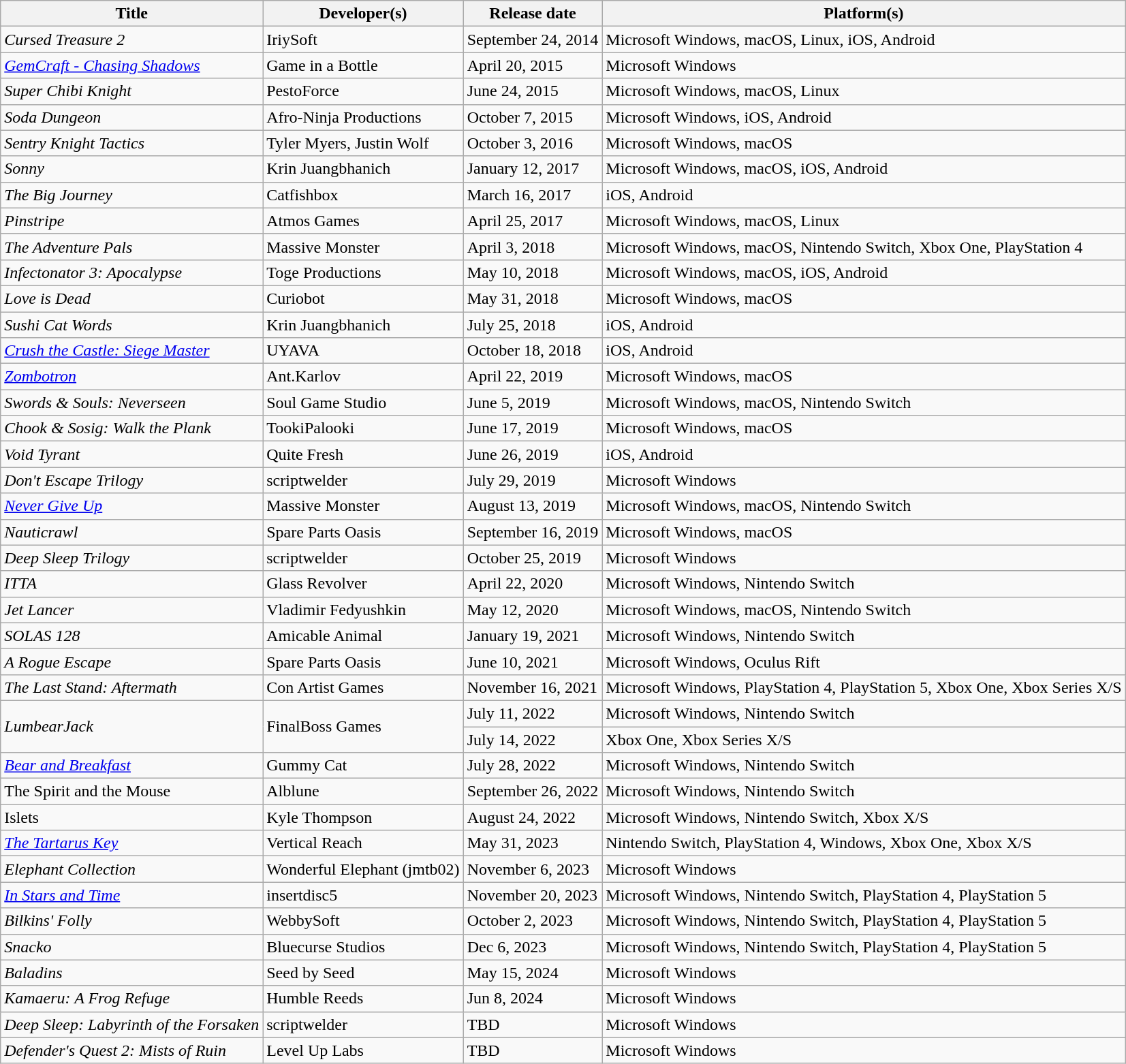<table class="wikitable">
<tr>
<th>Title</th>
<th>Developer(s)</th>
<th>Release date</th>
<th>Platform(s)</th>
</tr>
<tr>
<td><em>Cursed Treasure 2</em></td>
<td>IriySoft</td>
<td>September 24, 2014</td>
<td>Microsoft Windows, macOS, Linux, iOS, Android</td>
</tr>
<tr>
<td><a href='#'><em>GemCraft - Chasing Shadows</em></a></td>
<td>Game in a Bottle</td>
<td>April 20, 2015</td>
<td>Microsoft Windows</td>
</tr>
<tr>
<td><em>Super Chibi Knight</em></td>
<td>PestoForce</td>
<td>June 24, 2015</td>
<td>Microsoft Windows, macOS, Linux</td>
</tr>
<tr>
<td><em>Soda Dungeon</em></td>
<td>Afro-Ninja Productions</td>
<td>October 7, 2015</td>
<td>Microsoft Windows, iOS, Android</td>
</tr>
<tr>
<td><em>Sentry Knight Tactics</em></td>
<td>Tyler Myers, Justin Wolf</td>
<td>October 3, 2016</td>
<td>Microsoft Windows, macOS</td>
</tr>
<tr>
<td><em>Sonny</em></td>
<td>Krin Juangbhanich</td>
<td>January 12, 2017</td>
<td>Microsoft Windows, macOS, iOS, Android</td>
</tr>
<tr>
<td><em>The Big Journey</em></td>
<td>Catfishbox</td>
<td>March 16, 2017</td>
<td>iOS, Android</td>
</tr>
<tr>
<td><em>Pinstripe</em></td>
<td>Atmos Games</td>
<td>April 25, 2017</td>
<td>Microsoft Windows, macOS, Linux</td>
</tr>
<tr>
<td><em>The Adventure Pals</em></td>
<td>Massive Monster</td>
<td>April 3, 2018</td>
<td>Microsoft Windows, macOS, Nintendo Switch, Xbox One, PlayStation 4</td>
</tr>
<tr>
<td><em>Infectonator 3: Apocalypse</em></td>
<td>Toge Productions</td>
<td>May 10, 2018</td>
<td>Microsoft Windows, macOS, iOS, Android</td>
</tr>
<tr>
<td><em>Love is Dead</em></td>
<td>Curiobot</td>
<td>May 31, 2018</td>
<td>Microsoft Windows, macOS</td>
</tr>
<tr>
<td><em>Sushi Cat Words</em></td>
<td>Krin Juangbhanich</td>
<td>July 25, 2018</td>
<td>iOS, Android</td>
</tr>
<tr>
<td><a href='#'><em>Crush the Castle: Siege Master</em></a></td>
<td>UYAVA</td>
<td>October 18, 2018</td>
<td>iOS, Android</td>
</tr>
<tr>
<td><em><a href='#'>Zombotron</a></em></td>
<td>Ant.Karlov</td>
<td>April 22, 2019</td>
<td>Microsoft Windows, macOS</td>
</tr>
<tr>
<td><em>Swords & Souls: Neverseen</em></td>
<td>Soul Game Studio</td>
<td>June 5, 2019</td>
<td>Microsoft Windows, macOS, Nintendo Switch</td>
</tr>
<tr>
<td><em>Chook & Sosig: Walk the Plank</em></td>
<td>TookiPalooki</td>
<td>June 17, 2019</td>
<td>Microsoft Windows, macOS</td>
</tr>
<tr>
<td><em>Void Tyrant</em></td>
<td>Quite Fresh</td>
<td>June 26, 2019</td>
<td>iOS, Android</td>
</tr>
<tr>
<td><em>Don't Escape Trilogy</em></td>
<td>scriptwelder</td>
<td>July 29, 2019</td>
<td>Microsoft Windows</td>
</tr>
<tr>
<td><em><a href='#'>Never Give Up</a></em></td>
<td>Massive Monster</td>
<td>August 13, 2019</td>
<td>Microsoft Windows, macOS, Nintendo Switch</td>
</tr>
<tr>
<td><em>Nauticrawl</em></td>
<td>Spare Parts Oasis</td>
<td>September 16, 2019</td>
<td>Microsoft Windows, macOS</td>
</tr>
<tr>
<td><em>Deep Sleep Trilogy</em></td>
<td>scriptwelder</td>
<td>October 25, 2019</td>
<td>Microsoft Windows</td>
</tr>
<tr>
<td><em>ITTA</em></td>
<td>Glass Revolver</td>
<td>April 22, 2020</td>
<td>Microsoft Windows, Nintendo Switch</td>
</tr>
<tr>
<td><em>Jet Lancer</em></td>
<td>Vladimir Fedyushkin</td>
<td>May 12, 2020</td>
<td>Microsoft Windows, macOS, Nintendo Switch</td>
</tr>
<tr>
<td><em>SOLAS 128</em></td>
<td>Amicable Animal</td>
<td>January 19, 2021</td>
<td>Microsoft Windows, Nintendo Switch</td>
</tr>
<tr>
<td><em>A Rogue Escape</em></td>
<td>Spare Parts Oasis</td>
<td>June 10, 2021</td>
<td>Microsoft Windows, Oculus Rift</td>
</tr>
<tr>
<td><em>The Last Stand: Aftermath</em></td>
<td>Con Artist Games</td>
<td>November 16, 2021</td>
<td>Microsoft Windows, PlayStation 4, PlayStation 5, Xbox One, Xbox Series X/S</td>
</tr>
<tr>
<td rowspan="2"><em>LumbearJack</em></td>
<td rowspan="2">FinalBoss Games</td>
<td>July 11, 2022</td>
<td>Microsoft Windows, Nintendo Switch</td>
</tr>
<tr>
<td>July 14, 2022</td>
<td>Xbox One, Xbox Series X/S</td>
</tr>
<tr>
<td><em><a href='#'>Bear and Breakfast</a></em></td>
<td>Gummy Cat</td>
<td>July 28, 2022</td>
<td>Microsoft Windows, Nintendo Switch</td>
</tr>
<tr>
<td>The Spirit and the Mouse</td>
<td>Alblune</td>
<td>September 26, 2022</td>
<td>Microsoft Windows, Nintendo Switch</td>
</tr>
<tr>
<td>Islets</td>
<td>Kyle Thompson</td>
<td>August 24, 2022</td>
<td>Microsoft Windows, Nintendo Switch, Xbox X/S</td>
</tr>
<tr>
<td><em><a href='#'>The Tartarus Key</a></em></td>
<td>Vertical Reach</td>
<td>May 31, 2023</td>
<td>Nintendo Switch, PlayStation 4, Windows, Xbox One, Xbox X/S</td>
</tr>
<tr>
<td><em>Elephant Collection</em></td>
<td>Wonderful Elephant (jmtb02)</td>
<td>November 6, 2023</td>
<td>Microsoft Windows</td>
</tr>
<tr>
<td><em><a href='#'>In Stars and Time</a></em></td>
<td>insertdisc5</td>
<td>November 20, 2023</td>
<td>Microsoft Windows, Nintendo Switch, PlayStation 4, PlayStation 5</td>
</tr>
<tr>
<td><em>Bilkins' Folly</em></td>
<td>WebbySoft</td>
<td>October 2, 2023</td>
<td>Microsoft Windows, Nintendo Switch, PlayStation 4, PlayStation 5</td>
</tr>
<tr>
<td><em>Snacko</em></td>
<td>Bluecurse Studios</td>
<td>Dec 6, 2023</td>
<td>Microsoft Windows, Nintendo Switch, PlayStation 4, PlayStation 5</td>
</tr>
<tr>
<td><em>Baladins</em></td>
<td>Seed by Seed</td>
<td>May 15, 2024</td>
<td>Microsoft Windows</td>
</tr>
<tr>
<td><em>Kamaeru: A Frog Refuge</em></td>
<td>Humble Reeds</td>
<td>Jun 8, 2024</td>
<td>Microsoft Windows</td>
</tr>
<tr>
<td><em>Deep Sleep: Labyrinth of the Forsaken</em></td>
<td>scriptwelder</td>
<td>TBD</td>
<td>Microsoft Windows</td>
</tr>
<tr>
<td><em>Defender's Quest 2: Mists of Ruin</em></td>
<td>Level Up Labs</td>
<td>TBD</td>
<td>Microsoft Windows</td>
</tr>
</table>
